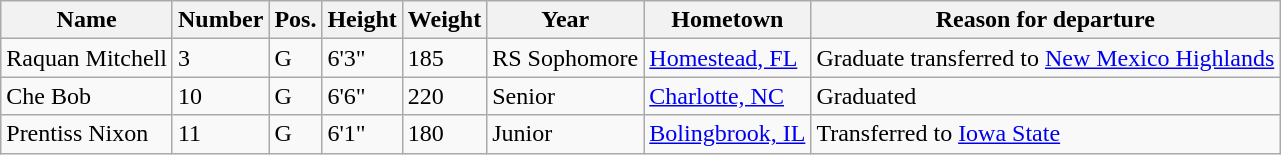<table class="wikitable sortable" border="1">
<tr>
<th>Name</th>
<th>Number</th>
<th>Pos.</th>
<th>Height</th>
<th>Weight</th>
<th>Year</th>
<th>Hometown</th>
<th class="unsortable">Reason for departure</th>
</tr>
<tr>
<td>Raquan Mitchell</td>
<td>3</td>
<td>G</td>
<td>6'3"</td>
<td>185</td>
<td>RS Sophomore</td>
<td><a href='#'>Homestead, FL</a></td>
<td>Graduate transferred to <a href='#'>New Mexico Highlands</a></td>
</tr>
<tr>
<td>Che Bob</td>
<td>10</td>
<td>G</td>
<td>6'6"</td>
<td>220</td>
<td>Senior</td>
<td><a href='#'>Charlotte, NC</a></td>
<td>Graduated</td>
</tr>
<tr>
<td>Prentiss Nixon</td>
<td>11</td>
<td>G</td>
<td>6'1"</td>
<td>180</td>
<td>Junior</td>
<td><a href='#'>Bolingbrook, IL</a></td>
<td>Transferred to <a href='#'>Iowa State</a></td>
</tr>
</table>
